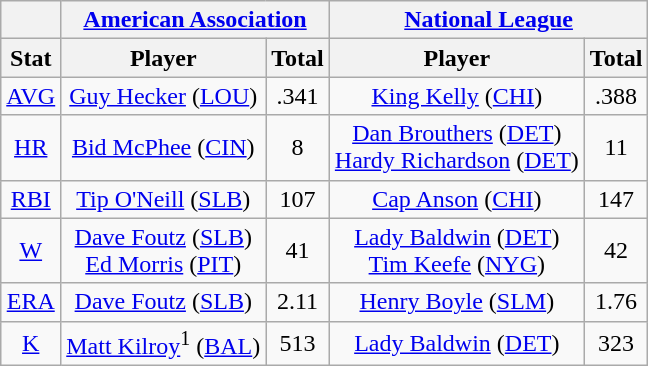<table class="wikitable" style="text-align:center;">
<tr>
<th></th>
<th colspan="2"><a href='#'>American Association</a></th>
<th colspan="2"><a href='#'>National League</a></th>
</tr>
<tr>
<th>Stat</th>
<th>Player</th>
<th>Total</th>
<th>Player</th>
<th>Total</th>
</tr>
<tr>
<td><a href='#'>AVG</a></td>
<td><a href='#'>Guy Hecker</a> (<a href='#'>LOU</a>)</td>
<td>.341</td>
<td><a href='#'>King Kelly</a> (<a href='#'>CHI</a>)</td>
<td>.388</td>
</tr>
<tr>
<td><a href='#'>HR</a></td>
<td><a href='#'>Bid McPhee</a> (<a href='#'>CIN</a>)</td>
<td>8</td>
<td><a href='#'>Dan Brouthers</a> (<a href='#'>DET</a>)<br><a href='#'>Hardy Richardson</a> (<a href='#'>DET</a>)</td>
<td>11</td>
</tr>
<tr>
<td><a href='#'>RBI</a></td>
<td><a href='#'>Tip O'Neill</a> (<a href='#'>SLB</a>)</td>
<td>107</td>
<td><a href='#'>Cap Anson</a> (<a href='#'>CHI</a>)</td>
<td>147</td>
</tr>
<tr>
<td><a href='#'>W</a></td>
<td><a href='#'>Dave Foutz</a> (<a href='#'>SLB</a>)<br><a href='#'>Ed Morris</a> (<a href='#'>PIT</a>)</td>
<td>41</td>
<td><a href='#'>Lady Baldwin</a> (<a href='#'>DET</a>)<br><a href='#'>Tim Keefe</a> (<a href='#'>NYG</a>)</td>
<td>42</td>
</tr>
<tr>
<td><a href='#'>ERA</a></td>
<td><a href='#'>Dave Foutz</a> (<a href='#'>SLB</a>)</td>
<td>2.11</td>
<td><a href='#'>Henry Boyle</a> (<a href='#'>SLM</a>)</td>
<td>1.76</td>
</tr>
<tr>
<td><a href='#'>K</a></td>
<td><a href='#'>Matt Kilroy</a><sup>1</sup> (<a href='#'>BAL</a>)</td>
<td>513</td>
<td><a href='#'>Lady Baldwin</a> (<a href='#'>DET</a>)</td>
<td>323</td>
</tr>
</table>
